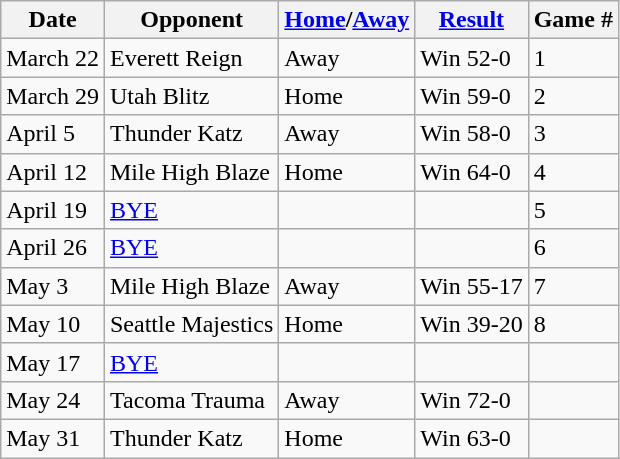<table class="wikitable">
<tr>
<th>Date</th>
<th>Opponent</th>
<th><a href='#'>Home</a>/<a href='#'>Away</a></th>
<th><a href='#'>Result</a></th>
<th>Game #</th>
</tr>
<tr>
<td>March 22</td>
<td>Everett Reign</td>
<td>Away</td>
<td>Win 52-0</td>
<td>1</td>
</tr>
<tr>
<td>March 29</td>
<td>Utah Blitz</td>
<td>Home</td>
<td>Win 59-0</td>
<td>2</td>
</tr>
<tr>
<td>April 5</td>
<td>Thunder Katz</td>
<td>Away</td>
<td>Win 58-0</td>
<td>3</td>
</tr>
<tr>
<td>April 12</td>
<td>Mile High Blaze</td>
<td>Home</td>
<td>Win 64-0</td>
<td>4</td>
</tr>
<tr>
<td>April 19</td>
<td><a href='#'>BYE</a></td>
<td></td>
<td></td>
<td>5</td>
</tr>
<tr>
<td>April 26</td>
<td><a href='#'>BYE</a></td>
<td></td>
<td></td>
<td>6</td>
</tr>
<tr>
<td>May 3</td>
<td>Mile High Blaze</td>
<td>Away</td>
<td>Win 55-17</td>
<td>7</td>
</tr>
<tr>
<td>May 10</td>
<td>Seattle Majestics</td>
<td>Home</td>
<td>Win 39-20</td>
<td>8</td>
</tr>
<tr>
<td>May 17</td>
<td><a href='#'>BYE</a></td>
<td></td>
<td></td>
<td></td>
</tr>
<tr>
<td>May 24</td>
<td>Tacoma Trauma</td>
<td>Away</td>
<td>Win 72-0</td>
<td></td>
</tr>
<tr>
<td>May 31</td>
<td>Thunder Katz</td>
<td>Home</td>
<td>Win 63-0</td>
<td></td>
</tr>
</table>
